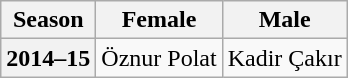<table class="wikitable">
<tr>
<th scope="col">Season</th>
<th scope="col">Female</th>
<th scope="col">Male</th>
</tr>
<tr>
<th scope="row">2014–15</th>
<td>Öznur Polat</td>
<td>Kadir Çakır</td>
</tr>
</table>
